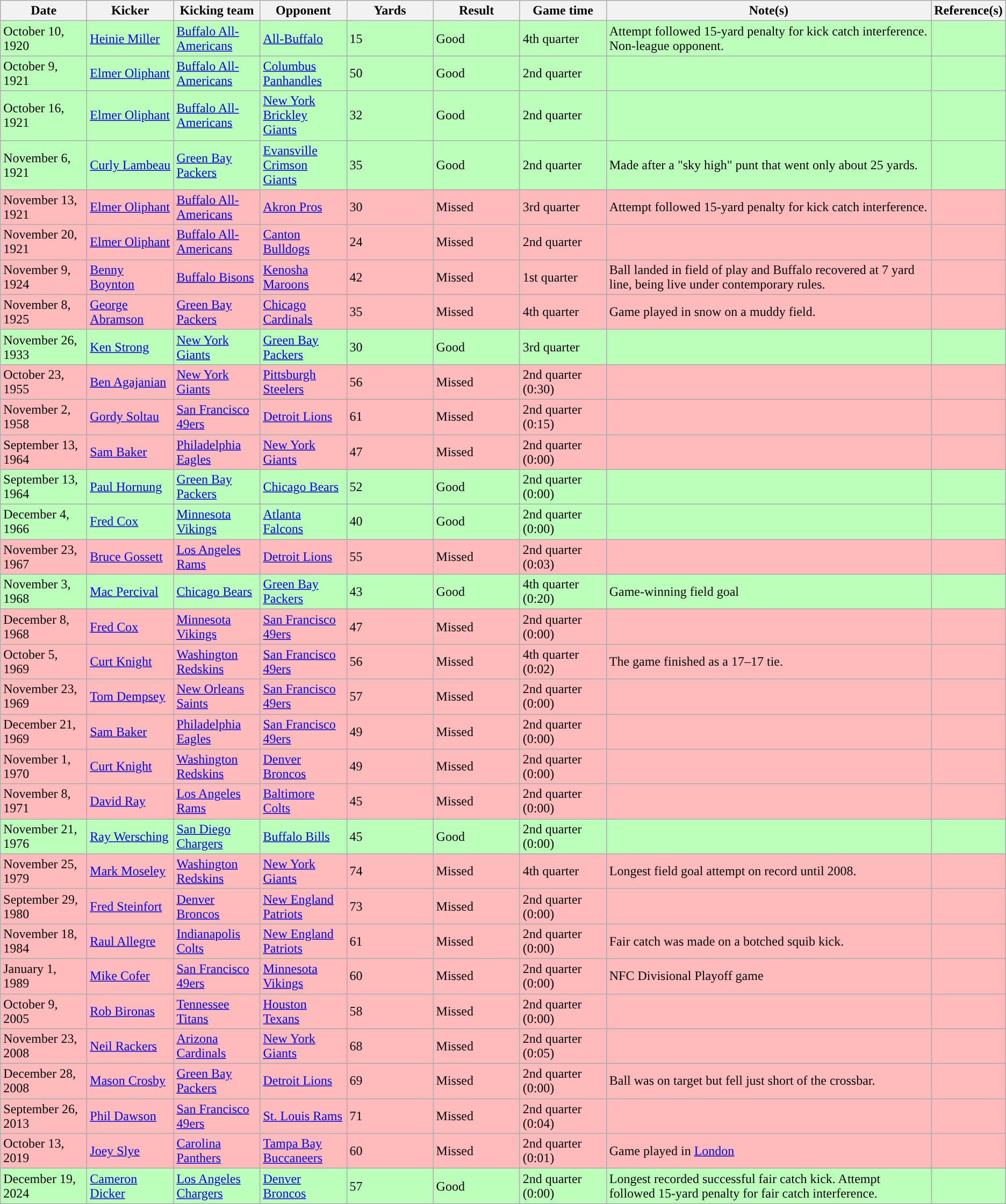<table class="wikitable plainrowheaders sortable" border="1" style="align:center;">
<tr>
<th scope="col" width=100>Date</th>
<th scope="col" width=100>Kicker</th>
<th scope="col" width=100>Kicking team</th>
<th scope="col" width=100>Opponent</th>
<th scope="col" width=100>Yards</th>
<th scope="col" width=100>Result</th>
<th scope="col" width=100>Game time</th>
<th scope="col" class=unsortable>Note(s)</th>
<th scope="col" class=unsortable>Reference(s)</th>
</tr>
<tr style="background: #BBFFBB;">
<td scope="row">October 10, 1920</td>
<td><a href='#'>Heinie Miller</a></td>
<td><a href='#'>Buffalo All-Americans</a></td>
<td><a href='#'>All-Buffalo</a></td>
<td>15</td>
<td>Good</td>
<td>4th quarter</td>
<td>Attempt followed 15-yard penalty for kick catch interference. Non-league opponent.</td>
<td></td>
</tr>
<tr style="background: #BBFFBB;">
<td scope="row">October 9, 1921</td>
<td><a href='#'>Elmer Oliphant</a></td>
<td><a href='#'>Buffalo All-Americans</a></td>
<td><a href='#'>Columbus Panhandles</a></td>
<td>50</td>
<td>Good</td>
<td>2nd quarter</td>
<td></td>
<td></td>
</tr>
<tr style="background: #BBFFBB;">
<td scope="row">October 16, 1921</td>
<td><a href='#'>Elmer Oliphant</a></td>
<td><a href='#'>Buffalo All-Americans</a></td>
<td><a href='#'>New York Brickley Giants</a></td>
<td>32</td>
<td>Good</td>
<td>2nd quarter</td>
<td></td>
<td></td>
</tr>
<tr style="background: #BBFFBB;">
<td scope="row">November 6, 1921</td>
<td><a href='#'>Curly Lambeau</a></td>
<td><a href='#'>Green Bay Packers</a></td>
<td><a href='#'>Evansville Crimson Giants</a></td>
<td>35</td>
<td>Good</td>
<td>2nd quarter</td>
<td>Made after a "sky high" punt that went only about 25 yards.</td>
<td></td>
</tr>
<tr style="background: #FFBBBB;">
<td scope="row">November 13, 1921</td>
<td><a href='#'>Elmer Oliphant</a></td>
<td><a href='#'>Buffalo All-Americans</a></td>
<td><a href='#'>Akron Pros</a></td>
<td>30</td>
<td>Missed</td>
<td>3rd quarter</td>
<td>Attempt followed 15-yard penalty for kick catch interference.</td>
<td></td>
</tr>
<tr style="background: #FFBBBB;">
<td scope="row">November 20, 1921</td>
<td><a href='#'>Elmer Oliphant</a></td>
<td><a href='#'>Buffalo All-Americans</a></td>
<td><a href='#'>Canton Bulldogs</a></td>
<td>24</td>
<td>Missed</td>
<td>2nd quarter</td>
<td></td>
<td></td>
</tr>
<tr style="background: #FFBBBB;">
<td scope="row">November 9, 1924</td>
<td><a href='#'>Benny Boynton</a></td>
<td><a href='#'>Buffalo Bisons</a></td>
<td><a href='#'>Kenosha Maroons</a></td>
<td>42</td>
<td>Missed</td>
<td>1st quarter</td>
<td>Ball landed in field of play and Buffalo recovered at 7 yard line, being live under contemporary rules.</td>
<td></td>
</tr>
<tr style="background: #FFBBBB;">
<td scope="row">November 8, 1925</td>
<td><a href='#'>George Abramson</a></td>
<td><a href='#'>Green Bay Packers</a></td>
<td><a href='#'>Chicago Cardinals</a></td>
<td>35</td>
<td>Missed</td>
<td>4th quarter</td>
<td>Game played in snow on a muddy field.</td>
<td></td>
</tr>
<tr style="background: #BBFFBB;">
<td scope="row">November 26, 1933</td>
<td><a href='#'>Ken Strong</a></td>
<td><a href='#'>New York Giants</a></td>
<td><a href='#'>Green Bay Packers</a></td>
<td>30</td>
<td>Good</td>
<td>3rd quarter</td>
<td></td>
<td></td>
</tr>
<tr style="background: #FFBBBB;">
<td scope="row">October 23, 1955</td>
<td><a href='#'>Ben Agajanian</a></td>
<td><a href='#'>New York Giants</a></td>
<td><a href='#'>Pittsburgh Steelers</a></td>
<td>56</td>
<td>Missed</td>
<td>2nd quarter (0:30)</td>
<td></td>
<td></td>
</tr>
<tr style="background: #FFBBBB;">
<td scope="row">November 2, 1958</td>
<td><a href='#'>Gordy Soltau</a></td>
<td><a href='#'>San Francisco 49ers</a></td>
<td><a href='#'>Detroit Lions</a></td>
<td>61</td>
<td>Missed</td>
<td>2nd quarter (0:15)</td>
<td></td>
<td></td>
</tr>
<tr style="background: #FFBBBB;">
<td scope="row">September 13, 1964</td>
<td><a href='#'>Sam Baker</a></td>
<td><a href='#'>Philadelphia Eagles</a></td>
<td><a href='#'>New York Giants</a></td>
<td>47</td>
<td>Missed</td>
<td>2nd quarter (0:00)</td>
<td></td>
<td></td>
</tr>
<tr style="background: #BBFFBB;">
<td scope="row">September 13, 1964</td>
<td><a href='#'>Paul Hornung</a></td>
<td><a href='#'>Green Bay Packers</a></td>
<td><a href='#'>Chicago Bears</a></td>
<td>52</td>
<td>Good</td>
<td>2nd quarter (0:00)</td>
<td></td>
<td></td>
</tr>
<tr style="background: #BBFFBB;">
<td scope="row">December 4, 1966</td>
<td><a href='#'>Fred Cox</a></td>
<td><a href='#'>Minnesota Vikings</a></td>
<td><a href='#'>Atlanta Falcons</a></td>
<td>40</td>
<td>Good</td>
<td>2nd quarter (0:00)</td>
<td></td>
<td></td>
</tr>
<tr style="background: #FFBBBB;">
<td scope="row">November 23, 1967</td>
<td><a href='#'>Bruce Gossett</a></td>
<td><a href='#'>Los Angeles Rams</a></td>
<td><a href='#'>Detroit Lions</a></td>
<td>55</td>
<td>Missed</td>
<td>2nd quarter (0:03)</td>
<td></td>
<td></td>
</tr>
<tr style="background: #BBFFBB;">
<td scope="row">November 3, 1968</td>
<td><a href='#'>Mac Percival</a></td>
<td><a href='#'>Chicago Bears</a></td>
<td><a href='#'>Green Bay Packers</a></td>
<td>43</td>
<td>Good</td>
<td>4th quarter (0:20)</td>
<td>Game-winning field goal</td>
<td></td>
</tr>
<tr style="background: #FFBBBB;">
<td scope="row">December 8, 1968</td>
<td><a href='#'>Fred Cox</a></td>
<td><a href='#'>Minnesota Vikings</a></td>
<td><a href='#'>San Francisco 49ers</a></td>
<td>47</td>
<td>Missed</td>
<td>2nd quarter (0:00)</td>
<td></td>
<td></td>
</tr>
<tr style="background: #FFBBBB;">
<td scope="row">October 5, 1969</td>
<td><a href='#'>Curt Knight</a></td>
<td><a href='#'>Washington Redskins</a></td>
<td><a href='#'>San Francisco 49ers</a></td>
<td>56</td>
<td>Missed</td>
<td>4th quarter (0:02)</td>
<td>The game finished as a 17–17 tie.</td>
<td></td>
</tr>
<tr style="background: #FFBBBB;">
<td scope="row">November 23, 1969</td>
<td><a href='#'>Tom Dempsey</a></td>
<td><a href='#'>New Orleans Saints</a></td>
<td><a href='#'>San Francisco 49ers</a></td>
<td>57</td>
<td>Missed</td>
<td>2nd quarter (0:00)</td>
<td></td>
<td></td>
</tr>
<tr style="background: #FFBBBB;">
<td scope="row">December 21, 1969</td>
<td><a href='#'>Sam Baker</a></td>
<td><a href='#'>Philadelphia Eagles</a></td>
<td><a href='#'>San Francisco 49ers</a></td>
<td>49</td>
<td>Missed</td>
<td>2nd quarter (0:00)</td>
<td></td>
<td></td>
</tr>
<tr style="background: #FFBBBB;">
<td scope="row">November 1, 1970</td>
<td><a href='#'>Curt Knight</a></td>
<td><a href='#'>Washington Redskins</a></td>
<td><a href='#'>Denver Broncos</a></td>
<td>49</td>
<td>Missed</td>
<td>2nd quarter (0:00)</td>
<td></td>
<td></td>
</tr>
<tr style="background: #FFBBBB;">
<td scope="row">November 8, 1971</td>
<td><a href='#'>David Ray</a></td>
<td><a href='#'>Los Angeles Rams</a></td>
<td><a href='#'>Baltimore Colts</a></td>
<td>45</td>
<td>Missed</td>
<td>2nd quarter (0:00)</td>
<td></td>
<td></td>
</tr>
<tr style="background: #BBFFBB;">
<td scope="row">November 21, 1976</td>
<td><a href='#'>Ray Wersching</a></td>
<td><a href='#'>San Diego Chargers</a></td>
<td><a href='#'>Buffalo Bills</a></td>
<td>45</td>
<td>Good</td>
<td>2nd quarter (0:00)</td>
<td></td>
<td></td>
</tr>
<tr style="background: #FFBBBB;">
<td scope="row">November 25, 1979</td>
<td><a href='#'>Mark Moseley</a></td>
<td><a href='#'>Washington Redskins</a></td>
<td><a href='#'>New York Giants</a></td>
<td>74</td>
<td>Missed</td>
<td>4th quarter</td>
<td>Longest field goal attempt on record until 2008.</td>
<td></td>
</tr>
<tr style="background: #FFBBBB;">
<td scope="row">September 29, 1980</td>
<td><a href='#'>Fred Steinfort</a></td>
<td><a href='#'>Denver Broncos</a></td>
<td><a href='#'>New England Patriots</a></td>
<td>73</td>
<td>Missed</td>
<td>2nd quarter (0:00)</td>
<td></td>
<td></td>
</tr>
<tr style="background: #FFBBBB;">
<td scope="row">November 18, 1984</td>
<td><a href='#'>Raul Allegre</a></td>
<td><a href='#'>Indianapolis Colts</a></td>
<td><a href='#'>New England Patriots</a></td>
<td>61</td>
<td>Missed</td>
<td>2nd quarter (0:00)</td>
<td>Fair catch was made on a botched squib kick.</td>
<td></td>
</tr>
<tr style="background: #FFBBBB;">
<td scope="row">January 1, 1989</td>
<td><a href='#'>Mike Cofer</a></td>
<td><a href='#'>San Francisco 49ers</a></td>
<td><a href='#'>Minnesota Vikings</a></td>
<td>60</td>
<td>Missed</td>
<td>2nd quarter (0:00)</td>
<td>NFC Divisional Playoff game</td>
<td></td>
</tr>
<tr style="background: #FFBBBB;">
<td scope="row">October 9, 2005</td>
<td><a href='#'>Rob Bironas</a></td>
<td><a href='#'>Tennessee Titans</a></td>
<td><a href='#'>Houston Texans</a></td>
<td>58</td>
<td>Missed</td>
<td>2nd quarter (0:00)</td>
<td></td>
<td></td>
</tr>
<tr style="background: #FFBBBB;">
<td scope="row">November 23, 2008</td>
<td><a href='#'>Neil Rackers</a></td>
<td><a href='#'>Arizona Cardinals</a></td>
<td><a href='#'>New York Giants</a></td>
<td>68</td>
<td>Missed</td>
<td>2nd quarter (0:05)</td>
<td></td>
<td></td>
</tr>
<tr style="background: #FFBBBB;">
<td scope="row">December 28, 2008</td>
<td><a href='#'>Mason Crosby</a></td>
<td><a href='#'>Green Bay Packers</a></td>
<td><a href='#'>Detroit Lions</a></td>
<td>69</td>
<td>Missed</td>
<td>2nd quarter (0:00)</td>
<td>Ball was on target but fell just short of the crossbar.</td>
<td></td>
</tr>
<tr style="background: #FFBBBB;">
<td scope="row">September 26, 2013</td>
<td><a href='#'>Phil Dawson</a></td>
<td><a href='#'>San Francisco 49ers</a></td>
<td><a href='#'>St. Louis Rams</a></td>
<td>71</td>
<td>Missed</td>
<td>2nd quarter (0:04)</td>
<td></td>
<td></td>
</tr>
<tr style="background: #FFBBBB;">
<td scope="row">October 13, 2019</td>
<td><a href='#'>Joey Slye</a></td>
<td><a href='#'>Carolina Panthers</a></td>
<td><a href='#'>Tampa Bay Buccaneers</a></td>
<td>60</td>
<td>Missed</td>
<td>2nd quarter (0:01)</td>
<td>Game played in <a href='#'>London</a></td>
<td></td>
</tr>
<tr style="background: #BBFFBB;">
<td scope="row">December 19, 2024</td>
<td><a href='#'>Cameron Dicker</a></td>
<td><a href='#'>Los Angeles Chargers</a></td>
<td><a href='#'>Denver Broncos</a></td>
<td>57</td>
<td>Good</td>
<td>2nd quarter (0:00)</td>
<td>Longest recorded successful fair catch kick.  Attempt followed 15-yard penalty for fair catch interference.</td>
<td></td>
</tr>
</table>
